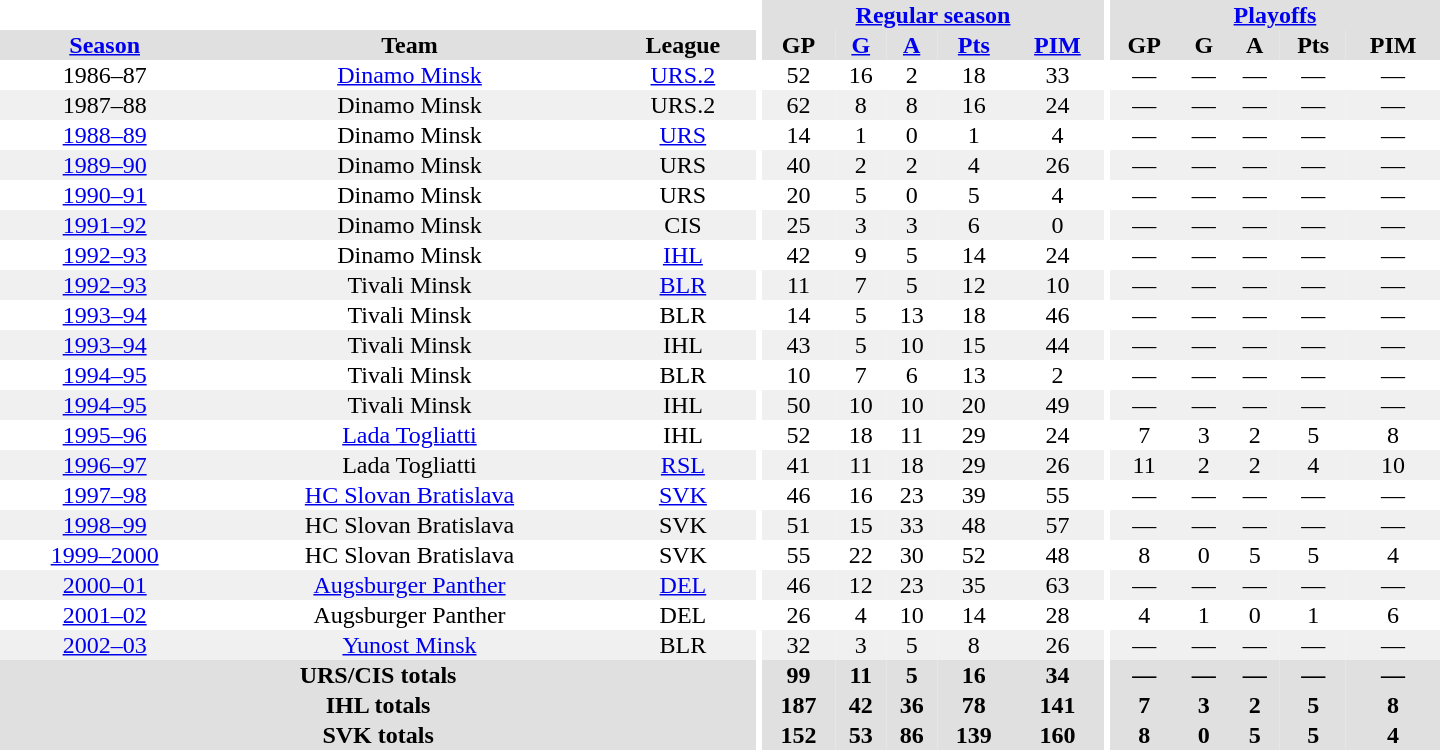<table border="0" cellpadding="1" cellspacing="0" style="text-align:center; width:60em">
<tr bgcolor="#e0e0e0">
<th colspan="3" bgcolor="#ffffff"></th>
<th rowspan="99" bgcolor="#ffffff"></th>
<th colspan="5"><a href='#'>Regular season</a></th>
<th rowspan="99" bgcolor="#ffffff"></th>
<th colspan="5"><a href='#'>Playoffs</a></th>
</tr>
<tr bgcolor="#e0e0e0">
<th><a href='#'>Season</a></th>
<th>Team</th>
<th>League</th>
<th>GP</th>
<th><a href='#'>G</a></th>
<th><a href='#'>A</a></th>
<th><a href='#'>Pts</a></th>
<th><a href='#'>PIM</a></th>
<th>GP</th>
<th>G</th>
<th>A</th>
<th>Pts</th>
<th>PIM</th>
</tr>
<tr>
<td>1986–87</td>
<td><a href='#'>Dinamo Minsk</a></td>
<td><a href='#'>URS.2</a></td>
<td>52</td>
<td>16</td>
<td>2</td>
<td>18</td>
<td>33</td>
<td>—</td>
<td>—</td>
<td>—</td>
<td>—</td>
<td>—</td>
</tr>
<tr bgcolor="#f0f0f0">
<td>1987–88</td>
<td>Dinamo Minsk</td>
<td>URS.2</td>
<td>62</td>
<td>8</td>
<td>8</td>
<td>16</td>
<td>24</td>
<td>—</td>
<td>—</td>
<td>—</td>
<td>—</td>
<td>—</td>
</tr>
<tr>
<td><a href='#'>1988–89</a></td>
<td>Dinamo Minsk</td>
<td><a href='#'>URS</a></td>
<td>14</td>
<td>1</td>
<td>0</td>
<td>1</td>
<td>4</td>
<td>—</td>
<td>—</td>
<td>—</td>
<td>—</td>
<td>—</td>
</tr>
<tr bgcolor="#f0f0f0">
<td><a href='#'>1989–90</a></td>
<td>Dinamo Minsk</td>
<td>URS</td>
<td>40</td>
<td>2</td>
<td>2</td>
<td>4</td>
<td>26</td>
<td>—</td>
<td>—</td>
<td>—</td>
<td>—</td>
<td>—</td>
</tr>
<tr>
<td><a href='#'>1990–91</a></td>
<td>Dinamo Minsk</td>
<td>URS</td>
<td>20</td>
<td>5</td>
<td>0</td>
<td>5</td>
<td>4</td>
<td>—</td>
<td>—</td>
<td>—</td>
<td>—</td>
<td>—</td>
</tr>
<tr bgcolor="#f0f0f0">
<td><a href='#'>1991–92</a></td>
<td>Dinamo Minsk</td>
<td>CIS</td>
<td>25</td>
<td>3</td>
<td>3</td>
<td>6</td>
<td>0</td>
<td>—</td>
<td>—</td>
<td>—</td>
<td>—</td>
<td>—</td>
</tr>
<tr>
<td><a href='#'>1992–93</a></td>
<td>Dinamo Minsk</td>
<td><a href='#'>IHL</a></td>
<td>42</td>
<td>9</td>
<td>5</td>
<td>14</td>
<td>24</td>
<td>—</td>
<td>—</td>
<td>—</td>
<td>—</td>
<td>—</td>
</tr>
<tr bgcolor="#f0f0f0">
<td><a href='#'>1992–93</a></td>
<td>Tivali Minsk</td>
<td><a href='#'>BLR</a></td>
<td>11</td>
<td>7</td>
<td>5</td>
<td>12</td>
<td>10</td>
<td>—</td>
<td>—</td>
<td>—</td>
<td>—</td>
<td>—</td>
</tr>
<tr>
<td><a href='#'>1993–94</a></td>
<td>Tivali Minsk</td>
<td>BLR</td>
<td>14</td>
<td>5</td>
<td>13</td>
<td>18</td>
<td>46</td>
<td>—</td>
<td>—</td>
<td>—</td>
<td>—</td>
<td>—</td>
</tr>
<tr bgcolor="#f0f0f0">
<td><a href='#'>1993–94</a></td>
<td>Tivali Minsk</td>
<td>IHL</td>
<td>43</td>
<td>5</td>
<td>10</td>
<td>15</td>
<td>44</td>
<td>—</td>
<td>—</td>
<td>—</td>
<td>—</td>
<td>—</td>
</tr>
<tr>
<td><a href='#'>1994–95</a></td>
<td>Tivali Minsk</td>
<td>BLR</td>
<td>10</td>
<td>7</td>
<td>6</td>
<td>13</td>
<td>2</td>
<td>—</td>
<td>—</td>
<td>—</td>
<td>—</td>
<td>—</td>
</tr>
<tr bgcolor="#f0f0f0">
<td><a href='#'>1994–95</a></td>
<td>Tivali Minsk</td>
<td>IHL</td>
<td>50</td>
<td>10</td>
<td>10</td>
<td>20</td>
<td>49</td>
<td>—</td>
<td>—</td>
<td>—</td>
<td>—</td>
<td>—</td>
</tr>
<tr>
<td><a href='#'>1995–96</a></td>
<td><a href='#'>Lada Togliatti</a></td>
<td>IHL</td>
<td>52</td>
<td>18</td>
<td>11</td>
<td>29</td>
<td>24</td>
<td>7</td>
<td>3</td>
<td>2</td>
<td>5</td>
<td>8</td>
</tr>
<tr bgcolor="#f0f0f0">
<td><a href='#'>1996–97</a></td>
<td>Lada Togliatti</td>
<td><a href='#'>RSL</a></td>
<td>41</td>
<td>11</td>
<td>18</td>
<td>29</td>
<td>26</td>
<td>11</td>
<td>2</td>
<td>2</td>
<td>4</td>
<td>10</td>
</tr>
<tr>
<td><a href='#'>1997–98</a></td>
<td><a href='#'>HC Slovan Bratislava</a></td>
<td><a href='#'>SVK</a></td>
<td>46</td>
<td>16</td>
<td>23</td>
<td>39</td>
<td>55</td>
<td>—</td>
<td>—</td>
<td>—</td>
<td>—</td>
<td>—</td>
</tr>
<tr bgcolor="#f0f0f0">
<td><a href='#'>1998–99</a></td>
<td>HC Slovan Bratislava</td>
<td>SVK</td>
<td>51</td>
<td>15</td>
<td>33</td>
<td>48</td>
<td>57</td>
<td>—</td>
<td>—</td>
<td>—</td>
<td>—</td>
<td>—</td>
</tr>
<tr>
<td><a href='#'>1999–2000</a></td>
<td>HC Slovan Bratislava</td>
<td>SVK</td>
<td>55</td>
<td>22</td>
<td>30</td>
<td>52</td>
<td>48</td>
<td>8</td>
<td>0</td>
<td>5</td>
<td>5</td>
<td>4</td>
</tr>
<tr bgcolor="#f0f0f0">
<td><a href='#'>2000–01</a></td>
<td><a href='#'>Augsburger Panther</a></td>
<td><a href='#'>DEL</a></td>
<td>46</td>
<td>12</td>
<td>23</td>
<td>35</td>
<td>63</td>
<td>—</td>
<td>—</td>
<td>—</td>
<td>—</td>
<td>—</td>
</tr>
<tr>
<td><a href='#'>2001–02</a></td>
<td>Augsburger Panther</td>
<td>DEL</td>
<td>26</td>
<td>4</td>
<td>10</td>
<td>14</td>
<td>28</td>
<td>4</td>
<td>1</td>
<td>0</td>
<td>1</td>
<td>6</td>
</tr>
<tr bgcolor="#f0f0f0">
<td><a href='#'>2002–03</a></td>
<td><a href='#'>Yunost Minsk</a></td>
<td>BLR</td>
<td>32</td>
<td>3</td>
<td>5</td>
<td>8</td>
<td>26</td>
<td>—</td>
<td>—</td>
<td>—</td>
<td>—</td>
<td>—</td>
</tr>
<tr bgcolor="#e0e0e0">
<th colspan="3">URS/CIS totals</th>
<th>99</th>
<th>11</th>
<th>5</th>
<th>16</th>
<th>34</th>
<th>—</th>
<th>—</th>
<th>—</th>
<th>—</th>
<th>—</th>
</tr>
<tr bgcolor="#e0e0e0">
<th colspan="3">IHL totals</th>
<th>187</th>
<th>42</th>
<th>36</th>
<th>78</th>
<th>141</th>
<th>7</th>
<th>3</th>
<th>2</th>
<th>5</th>
<th>8</th>
</tr>
<tr bgcolor="#e0e0e0">
<th colspan="3">SVK totals</th>
<th>152</th>
<th>53</th>
<th>86</th>
<th>139</th>
<th>160</th>
<th>8</th>
<th>0</th>
<th>5</th>
<th>5</th>
<th>4</th>
</tr>
</table>
